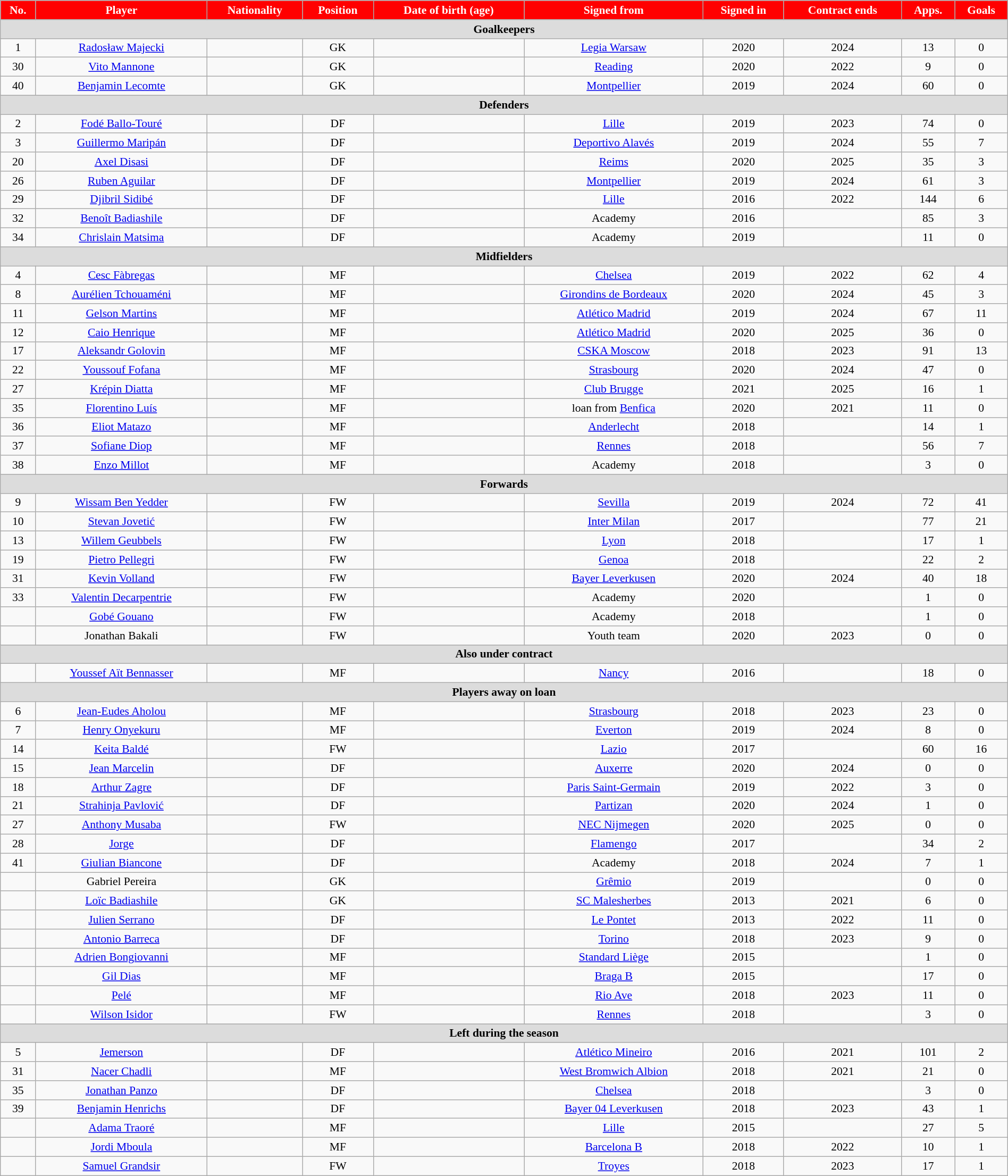<table class="wikitable"  style="text-align:center; font-size:90%; width:100%;">
<tr>
<th style="background:#FF0000; color:white; text-align:center;">No.</th>
<th style="background:#FF0000; color:white; text-align:center;">Player</th>
<th style="background:#FF0000; color:white; text-align:center;">Nationality</th>
<th style="background:#FF0000; color:white; text-align:center;">Position</th>
<th style="background:#FF0000; color:white; text-align:center;">Date of birth (age)</th>
<th style="background:#FF0000; color:white; text-align:center;">Signed from</th>
<th style="background:#FF0000; color:white; text-align:center;">Signed in</th>
<th style="background:#FF0000; color:white; text-align:center;">Contract ends</th>
<th style="background:#FF0000; color:white; text-align:center;">Apps.</th>
<th style="background:#FF0000; color:white; text-align:center;">Goals</th>
</tr>
<tr>
<th colspan="11"  style="background:#dcdcdc; text-align:center;">Goalkeepers</th>
</tr>
<tr>
<td>1</td>
<td><a href='#'>Radosław Majecki</a></td>
<td></td>
<td>GK</td>
<td></td>
<td><a href='#'>Legia Warsaw</a></td>
<td>2020</td>
<td>2024</td>
<td>13</td>
<td>0</td>
</tr>
<tr>
<td>30</td>
<td><a href='#'>Vito Mannone</a></td>
<td></td>
<td>GK</td>
<td></td>
<td><a href='#'>Reading</a></td>
<td>2020</td>
<td>2022</td>
<td>9</td>
<td>0</td>
</tr>
<tr>
<td>40</td>
<td><a href='#'>Benjamin Lecomte</a></td>
<td></td>
<td>GK</td>
<td></td>
<td><a href='#'>Montpellier</a></td>
<td>2019</td>
<td>2024</td>
<td>60</td>
<td>0</td>
</tr>
<tr>
<th colspan="11"  style="background:#dcdcdc; text-align:center;">Defenders</th>
</tr>
<tr>
<td>2</td>
<td><a href='#'>Fodé Ballo-Touré</a></td>
<td></td>
<td>DF</td>
<td></td>
<td><a href='#'>Lille</a></td>
<td>2019</td>
<td>2023</td>
<td>74</td>
<td>0</td>
</tr>
<tr>
<td>3</td>
<td><a href='#'>Guillermo Maripán</a></td>
<td></td>
<td>DF</td>
<td></td>
<td><a href='#'>Deportivo Alavés</a></td>
<td>2019</td>
<td>2024</td>
<td>55</td>
<td>7</td>
</tr>
<tr>
<td>20</td>
<td><a href='#'>Axel Disasi</a></td>
<td></td>
<td>DF</td>
<td></td>
<td><a href='#'>Reims</a></td>
<td>2020</td>
<td>2025</td>
<td>35</td>
<td>3</td>
</tr>
<tr>
<td>26</td>
<td><a href='#'>Ruben Aguilar</a></td>
<td></td>
<td>DF</td>
<td></td>
<td><a href='#'>Montpellier</a></td>
<td>2019</td>
<td>2024</td>
<td>61</td>
<td>3</td>
</tr>
<tr>
<td>29</td>
<td><a href='#'>Djibril Sidibé</a></td>
<td></td>
<td>DF</td>
<td></td>
<td><a href='#'>Lille</a></td>
<td>2016</td>
<td>2022</td>
<td>144</td>
<td>6</td>
</tr>
<tr>
<td>32</td>
<td><a href='#'>Benoît Badiashile</a></td>
<td></td>
<td>DF</td>
<td></td>
<td>Academy</td>
<td>2016</td>
<td></td>
<td>85</td>
<td>3</td>
</tr>
<tr>
<td>34</td>
<td><a href='#'>Chrislain Matsima</a></td>
<td></td>
<td>DF</td>
<td></td>
<td>Academy</td>
<td>2019</td>
<td></td>
<td>11</td>
<td>0</td>
</tr>
<tr>
<th colspan="11"  style="background:#dcdcdc; text-align:center;">Midfielders</th>
</tr>
<tr>
<td>4</td>
<td><a href='#'>Cesc Fàbregas</a></td>
<td></td>
<td>MF</td>
<td></td>
<td><a href='#'>Chelsea</a></td>
<td>2019</td>
<td>2022</td>
<td>62</td>
<td>4</td>
</tr>
<tr>
<td>8</td>
<td><a href='#'>Aurélien Tchouaméni</a></td>
<td></td>
<td>MF</td>
<td></td>
<td><a href='#'>Girondins de Bordeaux</a></td>
<td>2020</td>
<td>2024</td>
<td>45</td>
<td>3</td>
</tr>
<tr>
<td>11</td>
<td><a href='#'>Gelson Martins</a></td>
<td></td>
<td>MF</td>
<td></td>
<td><a href='#'>Atlético Madrid</a></td>
<td>2019</td>
<td>2024</td>
<td>67</td>
<td>11</td>
</tr>
<tr>
<td>12</td>
<td><a href='#'>Caio Henrique</a></td>
<td></td>
<td>MF</td>
<td></td>
<td><a href='#'>Atlético Madrid</a></td>
<td>2020</td>
<td>2025</td>
<td>36</td>
<td>0</td>
</tr>
<tr>
<td>17</td>
<td><a href='#'>Aleksandr Golovin</a></td>
<td></td>
<td>MF</td>
<td></td>
<td><a href='#'>CSKA Moscow</a></td>
<td>2018</td>
<td>2023</td>
<td>91</td>
<td>13</td>
</tr>
<tr>
<td>22</td>
<td><a href='#'>Youssouf Fofana</a></td>
<td></td>
<td>MF</td>
<td></td>
<td><a href='#'>Strasbourg</a></td>
<td>2020</td>
<td>2024</td>
<td>47</td>
<td>0</td>
</tr>
<tr>
<td>27</td>
<td><a href='#'>Krépin Diatta</a></td>
<td></td>
<td>MF</td>
<td></td>
<td><a href='#'>Club Brugge</a></td>
<td>2021</td>
<td>2025</td>
<td>16</td>
<td>1</td>
</tr>
<tr>
<td>35</td>
<td><a href='#'>Florentino Luís</a></td>
<td></td>
<td>MF</td>
<td></td>
<td>loan from <a href='#'>Benfica</a></td>
<td>2020</td>
<td>2021</td>
<td>11</td>
<td>0</td>
</tr>
<tr>
<td>36</td>
<td><a href='#'>Eliot Matazo</a></td>
<td></td>
<td>MF</td>
<td></td>
<td><a href='#'>Anderlecht</a></td>
<td>2018</td>
<td></td>
<td>14</td>
<td>1</td>
</tr>
<tr>
<td>37</td>
<td><a href='#'>Sofiane Diop</a></td>
<td></td>
<td>MF</td>
<td></td>
<td><a href='#'>Rennes</a></td>
<td>2018</td>
<td></td>
<td>56</td>
<td>7</td>
</tr>
<tr>
<td>38</td>
<td><a href='#'>Enzo Millot</a></td>
<td></td>
<td>MF</td>
<td></td>
<td>Academy</td>
<td>2018</td>
<td></td>
<td>3</td>
<td>0</td>
</tr>
<tr>
<th colspan="11"  style="background:#dcdcdc; text-align:center;">Forwards</th>
</tr>
<tr>
<td>9</td>
<td><a href='#'>Wissam Ben Yedder</a></td>
<td></td>
<td>FW</td>
<td></td>
<td><a href='#'>Sevilla</a></td>
<td>2019</td>
<td>2024</td>
<td>72</td>
<td>41</td>
</tr>
<tr>
<td>10</td>
<td><a href='#'>Stevan Jovetić</a></td>
<td></td>
<td>FW</td>
<td></td>
<td><a href='#'>Inter Milan</a></td>
<td>2017</td>
<td></td>
<td>77</td>
<td>21</td>
</tr>
<tr>
<td>13</td>
<td><a href='#'>Willem Geubbels</a></td>
<td></td>
<td>FW</td>
<td></td>
<td><a href='#'>Lyon</a></td>
<td>2018</td>
<td></td>
<td>17</td>
<td>1</td>
</tr>
<tr>
<td>19</td>
<td><a href='#'>Pietro Pellegri</a></td>
<td></td>
<td>FW</td>
<td></td>
<td><a href='#'>Genoa</a></td>
<td>2018</td>
<td></td>
<td>22</td>
<td>2</td>
</tr>
<tr>
<td>31</td>
<td><a href='#'>Kevin Volland</a></td>
<td></td>
<td>FW</td>
<td></td>
<td><a href='#'>Bayer Leverkusen</a></td>
<td>2020</td>
<td>2024</td>
<td>40</td>
<td>18</td>
</tr>
<tr>
<td>33</td>
<td><a href='#'>Valentin Decarpentrie</a></td>
<td></td>
<td>FW</td>
<td></td>
<td>Academy</td>
<td>2020</td>
<td></td>
<td>1</td>
<td>0</td>
</tr>
<tr>
<td></td>
<td><a href='#'>Gobé Gouano</a></td>
<td></td>
<td>FW</td>
<td></td>
<td>Academy</td>
<td>2018</td>
<td></td>
<td>1</td>
<td>0</td>
</tr>
<tr>
<td></td>
<td>Jonathan Bakali</td>
<td></td>
<td>FW</td>
<td></td>
<td>Youth team</td>
<td>2020</td>
<td>2023</td>
<td>0</td>
<td>0</td>
</tr>
<tr>
<th colspan="11"  style="background:#dcdcdc; text-align:center;">Also under contract</th>
</tr>
<tr>
<td></td>
<td><a href='#'>Youssef Aït Bennasser</a></td>
<td></td>
<td>MF</td>
<td></td>
<td><a href='#'>Nancy</a></td>
<td>2016</td>
<td></td>
<td>18</td>
<td>0</td>
</tr>
<tr>
<th colspan="11"  style="background:#dcdcdc; text-align:center;">Players away on loan</th>
</tr>
<tr>
<td>6</td>
<td><a href='#'>Jean-Eudes Aholou</a></td>
<td></td>
<td>MF</td>
<td></td>
<td><a href='#'>Strasbourg</a></td>
<td>2018</td>
<td>2023</td>
<td>23</td>
<td>0</td>
</tr>
<tr>
<td>7</td>
<td><a href='#'>Henry Onyekuru</a></td>
<td></td>
<td>MF</td>
<td></td>
<td><a href='#'>Everton</a></td>
<td>2019</td>
<td>2024</td>
<td>8</td>
<td>0</td>
</tr>
<tr>
<td>14</td>
<td><a href='#'>Keita Baldé</a></td>
<td></td>
<td>FW</td>
<td></td>
<td><a href='#'>Lazio</a></td>
<td>2017</td>
<td></td>
<td>60</td>
<td>16</td>
</tr>
<tr>
<td>15</td>
<td><a href='#'>Jean Marcelin</a></td>
<td></td>
<td>DF</td>
<td></td>
<td><a href='#'>Auxerre</a></td>
<td>2020</td>
<td>2024</td>
<td>0</td>
<td>0</td>
</tr>
<tr>
<td>18</td>
<td><a href='#'>Arthur Zagre</a></td>
<td></td>
<td>DF</td>
<td></td>
<td><a href='#'>Paris Saint-Germain</a></td>
<td>2019</td>
<td>2022</td>
<td>3</td>
<td>0</td>
</tr>
<tr>
<td>21</td>
<td><a href='#'>Strahinja Pavlović</a></td>
<td></td>
<td>DF</td>
<td></td>
<td><a href='#'>Partizan</a></td>
<td>2020</td>
<td>2024</td>
<td>1</td>
<td>0</td>
</tr>
<tr>
<td>27</td>
<td><a href='#'>Anthony Musaba</a></td>
<td></td>
<td>FW</td>
<td></td>
<td><a href='#'>NEC Nijmegen</a></td>
<td>2020</td>
<td>2025</td>
<td>0</td>
<td>0</td>
</tr>
<tr>
<td>28</td>
<td><a href='#'>Jorge</a></td>
<td></td>
<td>DF</td>
<td></td>
<td><a href='#'>Flamengo</a></td>
<td>2017</td>
<td></td>
<td>34</td>
<td>2</td>
</tr>
<tr>
<td>41</td>
<td><a href='#'>Giulian Biancone</a></td>
<td></td>
<td>DF</td>
<td></td>
<td>Academy</td>
<td>2018</td>
<td>2024</td>
<td>7</td>
<td>1</td>
</tr>
<tr>
<td></td>
<td>Gabriel Pereira</td>
<td></td>
<td>GK</td>
<td></td>
<td><a href='#'>Grêmio</a></td>
<td>2019</td>
<td></td>
<td>0</td>
<td>0</td>
</tr>
<tr>
<td></td>
<td><a href='#'>Loïc Badiashile</a></td>
<td></td>
<td>GK</td>
<td></td>
<td><a href='#'>SC Malesherbes</a></td>
<td>2013</td>
<td>2021</td>
<td>6</td>
<td>0</td>
</tr>
<tr>
<td></td>
<td><a href='#'>Julien Serrano</a></td>
<td></td>
<td>DF</td>
<td></td>
<td><a href='#'>Le Pontet</a></td>
<td>2013</td>
<td>2022</td>
<td>11</td>
<td>0</td>
</tr>
<tr>
<td></td>
<td><a href='#'>Antonio Barreca</a></td>
<td></td>
<td>DF</td>
<td></td>
<td><a href='#'>Torino</a></td>
<td>2018</td>
<td>2023</td>
<td>9</td>
<td>0</td>
</tr>
<tr>
<td></td>
<td><a href='#'>Adrien Bongiovanni</a></td>
<td></td>
<td>MF</td>
<td></td>
<td><a href='#'>Standard Liège</a></td>
<td>2015</td>
<td></td>
<td>1</td>
<td>0</td>
</tr>
<tr>
<td></td>
<td><a href='#'>Gil Dias</a></td>
<td></td>
<td>MF</td>
<td></td>
<td><a href='#'>Braga B</a></td>
<td>2015</td>
<td></td>
<td>17</td>
<td>0</td>
</tr>
<tr>
<td></td>
<td><a href='#'>Pelé</a></td>
<td></td>
<td>MF</td>
<td></td>
<td><a href='#'>Rio Ave</a></td>
<td>2018</td>
<td>2023</td>
<td>11</td>
<td>0</td>
</tr>
<tr>
<td></td>
<td><a href='#'>Wilson Isidor</a></td>
<td></td>
<td>FW</td>
<td></td>
<td><a href='#'>Rennes</a></td>
<td>2018</td>
<td></td>
<td>3</td>
<td>0</td>
</tr>
<tr>
<th colspan="11"  style="background:#dcdcdc; text-align:center;">Left during the season</th>
</tr>
<tr>
<td>5</td>
<td><a href='#'>Jemerson</a></td>
<td></td>
<td>DF</td>
<td></td>
<td><a href='#'>Atlético Mineiro</a></td>
<td>2016</td>
<td>2021</td>
<td>101</td>
<td>2</td>
</tr>
<tr>
<td>31</td>
<td><a href='#'>Nacer Chadli</a></td>
<td></td>
<td>MF</td>
<td></td>
<td><a href='#'>West Bromwich Albion</a></td>
<td>2018</td>
<td>2021</td>
<td>21</td>
<td>0</td>
</tr>
<tr>
<td>35</td>
<td><a href='#'>Jonathan Panzo</a></td>
<td></td>
<td>DF</td>
<td></td>
<td><a href='#'>Chelsea</a></td>
<td>2018</td>
<td></td>
<td>3</td>
<td>0</td>
</tr>
<tr>
<td>39</td>
<td><a href='#'>Benjamin Henrichs</a></td>
<td></td>
<td>DF</td>
<td></td>
<td><a href='#'>Bayer 04 Leverkusen</a></td>
<td>2018</td>
<td>2023</td>
<td>43</td>
<td>1</td>
</tr>
<tr>
<td></td>
<td><a href='#'>Adama Traoré</a></td>
<td></td>
<td>MF</td>
<td></td>
<td><a href='#'>Lille</a></td>
<td>2015</td>
<td></td>
<td>27</td>
<td>5</td>
</tr>
<tr>
<td></td>
<td><a href='#'>Jordi Mboula</a></td>
<td></td>
<td>MF</td>
<td></td>
<td><a href='#'>Barcelona B</a></td>
<td>2018</td>
<td>2022</td>
<td>10</td>
<td>1</td>
</tr>
<tr>
<td></td>
<td><a href='#'>Samuel Grandsir</a></td>
<td></td>
<td>FW</td>
<td></td>
<td><a href='#'>Troyes</a></td>
<td>2018</td>
<td>2023</td>
<td>17</td>
<td>1</td>
</tr>
</table>
